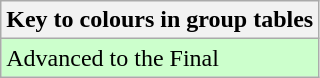<table class="wikitable">
<tr>
<th>Key to colours in group tables</th>
</tr>
<tr style="background:#cfc;">
<td>Advanced to the Final</td>
</tr>
</table>
